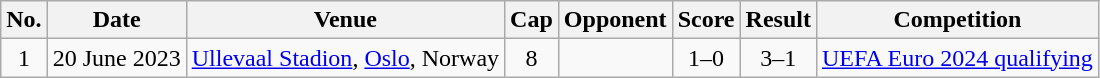<table class="wikitable sortable">
<tr>
<th scope="col">No.</th>
<th scope="col">Date</th>
<th scope="col">Venue</th>
<th scope="col">Cap</th>
<th scope="col">Opponent</th>
<th scope="col">Score</th>
<th scope="col">Result</th>
<th scope="col">Competition</th>
</tr>
<tr>
<td align="center">1</td>
<td>20 June 2023</td>
<td><a href='#'>Ullevaal Stadion</a>, <a href='#'>Oslo</a>, Norway</td>
<td align="center">8</td>
<td></td>
<td align="center">1–0</td>
<td align="center">3–1</td>
<td><a href='#'>UEFA Euro 2024 qualifying</a></td>
</tr>
</table>
